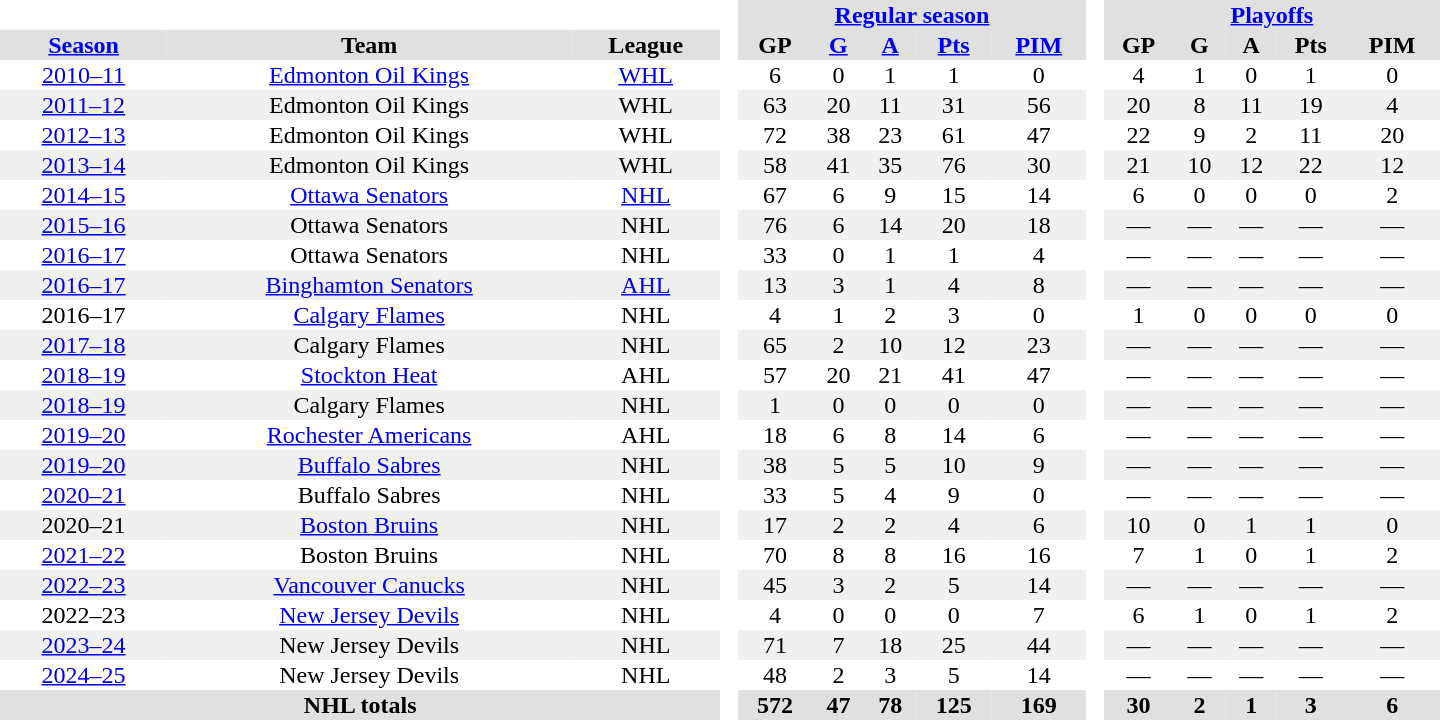<table border="0" cellpadding="1" cellspacing="0" style="text-align:center; width:60em;">
<tr style="background:#e0e0e0;">
<th colspan="3"  bgcolor="#ffffff"> </th>
<th rowspan="100" bgcolor="#ffffff"> </th>
<th colspan="5"><a href='#'>Regular season</a></th>
<th rowspan="100" bgcolor="#ffffff"> </th>
<th colspan="5"><a href='#'>Playoffs</a></th>
</tr>
<tr style="background:#e0e0e0;">
<th><a href='#'>Season</a></th>
<th>Team</th>
<th>League</th>
<th>GP</th>
<th><a href='#'>G</a></th>
<th><a href='#'>A</a></th>
<th><a href='#'>Pts</a></th>
<th><a href='#'>PIM</a></th>
<th>GP</th>
<th>G</th>
<th>A</th>
<th>Pts</th>
<th>PIM</th>
</tr>
<tr>
<td><a href='#'>2010–11</a></td>
<td><a href='#'>Edmonton Oil Kings</a></td>
<td><a href='#'>WHL</a></td>
<td>6</td>
<td>0</td>
<td>1</td>
<td>1</td>
<td>0</td>
<td>4</td>
<td>1</td>
<td>0</td>
<td>1</td>
<td>0</td>
</tr>
<tr bgcolor="#f0f0f0">
<td><a href='#'>2011–12</a></td>
<td>Edmonton Oil Kings</td>
<td>WHL</td>
<td>63</td>
<td>20</td>
<td>11</td>
<td>31</td>
<td>56</td>
<td>20</td>
<td>8</td>
<td>11</td>
<td>19</td>
<td>4</td>
</tr>
<tr>
<td><a href='#'>2012–13</a></td>
<td>Edmonton Oil Kings</td>
<td>WHL</td>
<td>72</td>
<td>38</td>
<td>23</td>
<td>61</td>
<td>47</td>
<td>22</td>
<td>9</td>
<td>2</td>
<td>11</td>
<td>20</td>
</tr>
<tr bgcolor="#f0f0f0">
<td><a href='#'>2013–14</a></td>
<td>Edmonton Oil Kings</td>
<td>WHL</td>
<td>58</td>
<td>41</td>
<td>35</td>
<td>76</td>
<td>30</td>
<td>21</td>
<td>10</td>
<td>12</td>
<td>22</td>
<td>12</td>
</tr>
<tr>
<td><a href='#'>2014–15</a></td>
<td><a href='#'>Ottawa Senators</a></td>
<td><a href='#'>NHL</a></td>
<td>67</td>
<td>6</td>
<td>9</td>
<td>15</td>
<td>14</td>
<td>6</td>
<td>0</td>
<td>0</td>
<td>0</td>
<td>2</td>
</tr>
<tr bgcolor="#f0f0f0">
<td><a href='#'>2015–16</a></td>
<td>Ottawa Senators</td>
<td>NHL</td>
<td>76</td>
<td>6</td>
<td>14</td>
<td>20</td>
<td>18</td>
<td>—</td>
<td>—</td>
<td>—</td>
<td>—</td>
<td>—</td>
</tr>
<tr>
<td><a href='#'>2016–17</a></td>
<td>Ottawa Senators</td>
<td>NHL</td>
<td>33</td>
<td>0</td>
<td>1</td>
<td>1</td>
<td>4</td>
<td>—</td>
<td>—</td>
<td>—</td>
<td>—</td>
<td>—</td>
</tr>
<tr bgcolor="#f0f0f0">
<td><a href='#'>2016–17</a></td>
<td><a href='#'>Binghamton Senators</a></td>
<td><a href='#'>AHL</a></td>
<td>13</td>
<td>3</td>
<td>1</td>
<td>4</td>
<td>8</td>
<td>—</td>
<td>—</td>
<td>—</td>
<td>—</td>
<td>—</td>
</tr>
<tr>
<td>2016–17</td>
<td><a href='#'>Calgary Flames</a></td>
<td>NHL</td>
<td>4</td>
<td>1</td>
<td>2</td>
<td>3</td>
<td>0</td>
<td>1</td>
<td>0</td>
<td>0</td>
<td>0</td>
<td>0</td>
</tr>
<tr bgcolor="#f0f0f0">
<td><a href='#'>2017–18</a></td>
<td>Calgary Flames</td>
<td>NHL</td>
<td>65</td>
<td>2</td>
<td>10</td>
<td>12</td>
<td>23</td>
<td>—</td>
<td>—</td>
<td>—</td>
<td>—</td>
<td>—</td>
</tr>
<tr>
<td><a href='#'>2018–19</a></td>
<td><a href='#'>Stockton Heat</a></td>
<td>AHL</td>
<td>57</td>
<td>20</td>
<td>21</td>
<td>41</td>
<td>47</td>
<td>—</td>
<td>—</td>
<td>—</td>
<td>—</td>
<td>—</td>
</tr>
<tr bgcolor="#f0f0f0">
<td><a href='#'>2018–19</a></td>
<td>Calgary Flames</td>
<td>NHL</td>
<td>1</td>
<td>0</td>
<td>0</td>
<td>0</td>
<td>0</td>
<td>—</td>
<td>—</td>
<td>—</td>
<td>—</td>
<td>—</td>
</tr>
<tr>
<td><a href='#'>2019–20</a></td>
<td><a href='#'>Rochester Americans</a></td>
<td>AHL</td>
<td>18</td>
<td>6</td>
<td>8</td>
<td>14</td>
<td>6</td>
<td>—</td>
<td>—</td>
<td>—</td>
<td>—</td>
<td>—</td>
</tr>
<tr bgcolor="#f0f0f0">
<td><a href='#'>2019–20</a></td>
<td><a href='#'>Buffalo Sabres</a></td>
<td>NHL</td>
<td>38</td>
<td>5</td>
<td>5</td>
<td>10</td>
<td>9</td>
<td>—</td>
<td>—</td>
<td>—</td>
<td>—</td>
<td>—</td>
</tr>
<tr>
<td><a href='#'>2020–21</a></td>
<td>Buffalo Sabres</td>
<td>NHL</td>
<td>33</td>
<td>5</td>
<td>4</td>
<td>9</td>
<td>0</td>
<td>—</td>
<td>—</td>
<td>—</td>
<td>—</td>
<td>—</td>
</tr>
<tr bgcolor="#f0f0f0">
<td>2020–21</td>
<td><a href='#'>Boston Bruins</a></td>
<td>NHL</td>
<td>17</td>
<td>2</td>
<td>2</td>
<td>4</td>
<td>6</td>
<td>10</td>
<td>0</td>
<td>1</td>
<td>1</td>
<td>0</td>
</tr>
<tr>
<td><a href='#'>2021–22</a></td>
<td>Boston Bruins</td>
<td>NHL</td>
<td>70</td>
<td>8</td>
<td>8</td>
<td>16</td>
<td>16</td>
<td>7</td>
<td>1</td>
<td>0</td>
<td>1</td>
<td>2</td>
</tr>
<tr bgcolor="#f0f0f0">
<td><a href='#'>2022–23</a></td>
<td><a href='#'>Vancouver Canucks</a></td>
<td>NHL</td>
<td>45</td>
<td>3</td>
<td>2</td>
<td>5</td>
<td>14</td>
<td>—</td>
<td>—</td>
<td>—</td>
<td>—</td>
<td>—</td>
</tr>
<tr>
<td>2022–23</td>
<td><a href='#'>New Jersey Devils</a></td>
<td>NHL</td>
<td>4</td>
<td>0</td>
<td>0</td>
<td>0</td>
<td>7</td>
<td>6</td>
<td>1</td>
<td>0</td>
<td>1</td>
<td>2</td>
</tr>
<tr bgcolor="#f0f0f0">
<td><a href='#'>2023–24</a></td>
<td>New Jersey Devils</td>
<td>NHL</td>
<td>71</td>
<td>7</td>
<td>18</td>
<td>25</td>
<td>44</td>
<td>—</td>
<td>—</td>
<td>—</td>
<td>—</td>
<td>—</td>
</tr>
<tr>
<td><a href='#'>2024–25</a></td>
<td>New Jersey Devils</td>
<td>NHL</td>
<td>48</td>
<td>2</td>
<td>3</td>
<td>5</td>
<td>14</td>
<td>—</td>
<td>—</td>
<td>—</td>
<td>—</td>
<td>—</td>
</tr>
<tr ALIGN="center" bgcolor="#e0e0e0">
<th colspan="3">NHL totals</th>
<th>572</th>
<th>47</th>
<th>78</th>
<th>125</th>
<th>169</th>
<th>30</th>
<th>2</th>
<th>1</th>
<th>3</th>
<th>6</th>
</tr>
</table>
